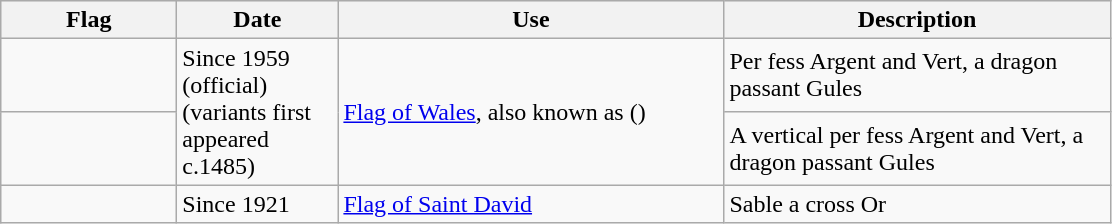<table class="wikitable">
<tr style="background:#efefef;">
<th style="width:110px;">Flag</th>
<th style="width:100px;">Date</th>
<th style="width:250px;">Use</th>
<th style="width:250px;">Description</th>
</tr>
<tr>
<td></td>
<td rowspan="2">Since 1959 (official)(variants first appeared c.1485)</td>
<td rowspan="2"><a href='#'>Flag of Wales</a>, also known as  ()</td>
<td>Per fess Argent and Vert, a dragon passant Gules</td>
</tr>
<tr>
<td></td>
<td>A vertical per fess Argent and Vert, a dragon passant Gules</td>
</tr>
<tr>
<td></td>
<td>Since 1921</td>
<td><a href='#'>Flag of Saint David</a></td>
<td>Sable a cross Or</td>
</tr>
</table>
